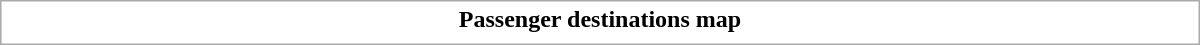<table class="collapsible uncollapsed" style="border:1px #aaa solid; width:50em; margin:0.2em auto">
<tr>
<th>Passenger destinations map</th>
</tr>
<tr>
<td></td>
</tr>
</table>
